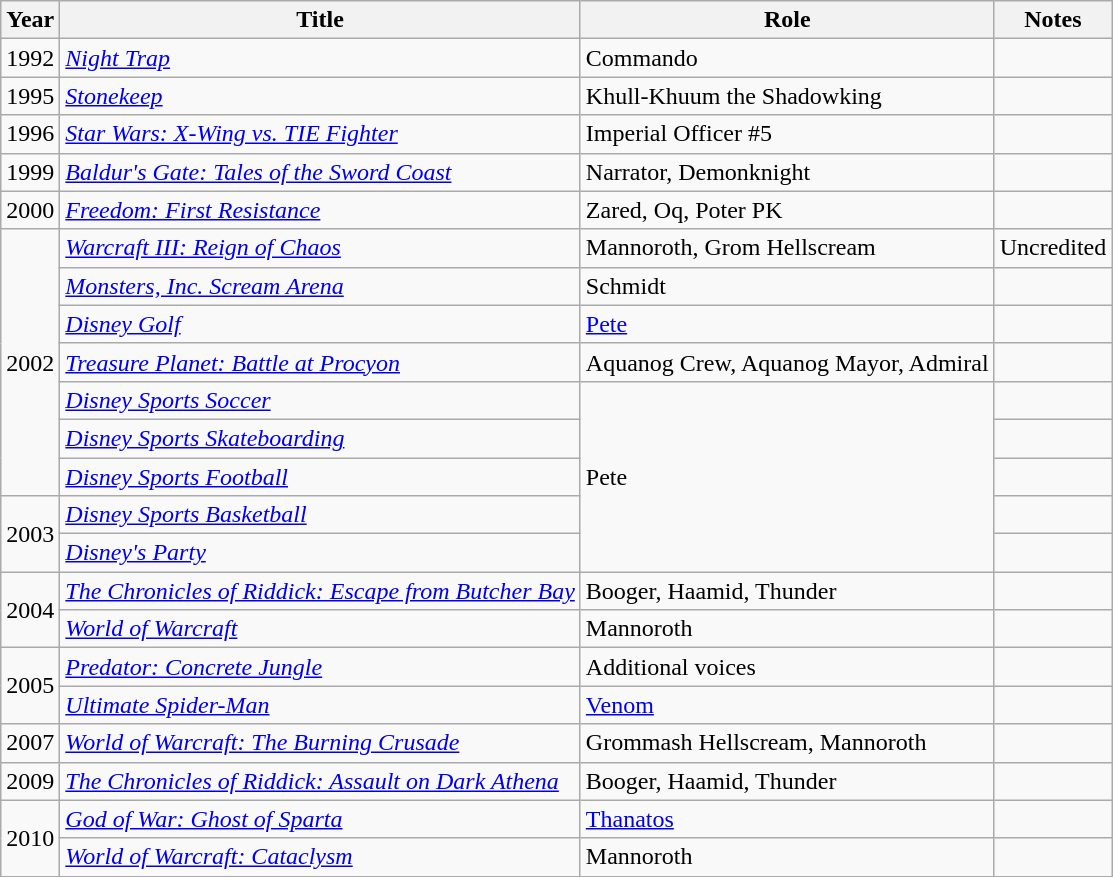<table class="wikitable sortable plainrowheaders" style="white-space:nowrap">
<tr>
<th>Year</th>
<th>Title</th>
<th>Role</th>
<th>Notes</th>
</tr>
<tr>
<td>1992</td>
<td><em><a href='#'>Night Trap</a></em></td>
<td>Commando</td>
<td></td>
</tr>
<tr>
<td>1995</td>
<td><em><a href='#'>Stonekeep</a></em></td>
<td>Khull-Khuum the Shadowking</td>
<td></td>
</tr>
<tr>
<td>1996</td>
<td><em><a href='#'>Star Wars: X-Wing vs. TIE Fighter</a></em></td>
<td>Imperial Officer #5</td>
<td></td>
</tr>
<tr>
<td>1999</td>
<td><em><a href='#'>Baldur's Gate: Tales of the Sword Coast</a></em></td>
<td>Narrator, Demonknight</td>
<td></td>
</tr>
<tr>
<td>2000</td>
<td><em><a href='#'>Freedom: First Resistance</a></em></td>
<td>Zared, Oq, Poter PK</td>
<td></td>
</tr>
<tr>
<td rowspan=7>2002</td>
<td><em><a href='#'>Warcraft III: Reign of Chaos</a></em></td>
<td>Mannoroth, Grom Hellscream</td>
<td>Uncredited</td>
</tr>
<tr>
<td><em><a href='#'>Monsters, Inc. Scream Arena</a></em></td>
<td>Schmidt</td>
<td></td>
</tr>
<tr>
<td><em><a href='#'>Disney Golf</a></em></td>
<td><a href='#'>Pete</a></td>
<td></td>
</tr>
<tr>
<td><em><a href='#'>Treasure Planet: Battle at Procyon</a></em></td>
<td>Aquanog Crew, Aquanog Mayor, Admiral</td>
<td></td>
</tr>
<tr>
<td><em><a href='#'>Disney Sports Soccer</a></em></td>
<td rowspan=5>Pete</td>
<td></td>
</tr>
<tr>
<td><em><a href='#'>Disney Sports Skateboarding</a></em></td>
<td></td>
</tr>
<tr>
<td><em><a href='#'>Disney Sports Football</a></em></td>
<td></td>
</tr>
<tr>
<td rowspan=2>2003</td>
<td><em><a href='#'>Disney Sports Basketball</a></em></td>
<td></td>
</tr>
<tr>
<td><em><a href='#'>Disney's Party</a></em></td>
<td></td>
</tr>
<tr>
<td rowspan=2>2004</td>
<td><em><a href='#'>The Chronicles of Riddick: Escape from Butcher Bay</a></em></td>
<td>Booger, Haamid, Thunder</td>
<td></td>
</tr>
<tr>
<td><em><a href='#'>World of Warcraft</a></em></td>
<td>Mannoroth</td>
<td></td>
</tr>
<tr>
<td rowspan=2>2005</td>
<td><em><a href='#'>Predator: Concrete Jungle</a></em></td>
<td>Additional voices</td>
<td></td>
</tr>
<tr>
<td><em><a href='#'>Ultimate Spider-Man</a></em></td>
<td><a href='#'>Venom</a></td>
<td></td>
</tr>
<tr>
<td>2007</td>
<td><em><a href='#'>World of Warcraft: The Burning Crusade</a></em></td>
<td>Grommash Hellscream, Mannoroth</td>
<td></td>
</tr>
<tr>
<td>2009</td>
<td><em><a href='#'>The Chronicles of Riddick: Assault on Dark Athena</a></em></td>
<td>Booger, Haamid, Thunder</td>
<td></td>
</tr>
<tr>
<td rowspan=2>2010</td>
<td><em><a href='#'>God of War: Ghost of Sparta</a></em></td>
<td><a href='#'>Thanatos</a></td>
<td></td>
</tr>
<tr>
<td><em><a href='#'>World of Warcraft: Cataclysm</a></em></td>
<td>Mannoroth</td>
<td></td>
</tr>
</table>
